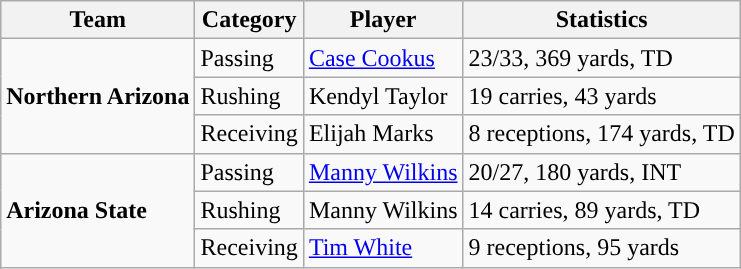<table class="wikitable" style="float: right;">
<tr>
<th>Team</th>
<th>Category</th>
<th>Player</th>
<th>Statistics</th>
</tr>
<tr>
<td rowspan=3><strong>Northern Arizona</strong></td>
<td>Passing</td>
<td><a href='#'>Case Cookus</a></td>
<td>23/33, 369 yards, TD</td>
</tr>
<tr>
<td>Rushing</td>
<td>Kendyl Taylor</td>
<td>19 carries, 43 yards</td>
</tr>
<tr>
<td>Receiving</td>
<td>Elijah Marks</td>
<td>8 receptions, 174 yards, TD</td>
</tr>
<tr>
<td rowspan=3><strong>Arizona State</strong></td>
<td>Passing</td>
<td><a href='#'>Manny Wilkins</a></td>
<td>20/27, 180 yards, INT</td>
</tr>
<tr>
<td>Rushing</td>
<td>Manny Wilkins</td>
<td>14 carries, 89 yards, TD</td>
</tr>
<tr>
<td>Receiving</td>
<td><a href='#'>Tim White</a></td>
<td>9 receptions, 95 yards</td>
</tr>
</table>
